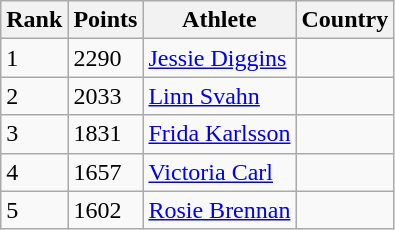<table class="wikitable sortable">
<tr>
<th>Rank</th>
<th>Points</th>
<th>Athlete</th>
<th>Country</th>
</tr>
<tr>
<td>1</td>
<td>2290 </td>
<td><a href='#'>Jessie Diggins</a></td>
<td></td>
</tr>
<tr>
<td>2</td>
<td>2033</td>
<td><a href='#'>Linn Svahn</a></td>
<td></td>
</tr>
<tr>
<td>3</td>
<td>1831</td>
<td><a href='#'>Frida Karlsson</a></td>
<td></td>
</tr>
<tr>
<td>4</td>
<td>1657</td>
<td><a href='#'>Victoria Carl</a></td>
<td></td>
</tr>
<tr>
<td>5</td>
<td>1602</td>
<td><a href='#'>Rosie Brennan</a></td>
<td></td>
</tr>
</table>
